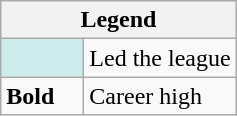<table class="wikitable mw-collapsible mw-collapsed">
<tr>
<th colspan="2">Legend</th>
</tr>
<tr>
<td style="background:#cfecec; width:3em;"></td>
<td>Led the league</td>
</tr>
<tr>
<td><strong>Bold</strong></td>
<td>Career high</td>
</tr>
</table>
